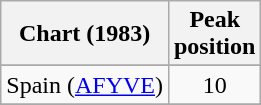<table class="wikitable sortable">
<tr>
<th>Chart (1983)</th>
<th>Peak<br>position</th>
</tr>
<tr>
</tr>
<tr>
</tr>
<tr>
</tr>
<tr>
</tr>
<tr>
<td>Spain (<a href='#'>AFYVE</a>)</td>
<td align="center">10</td>
</tr>
<tr>
</tr>
<tr>
</tr>
<tr>
</tr>
</table>
